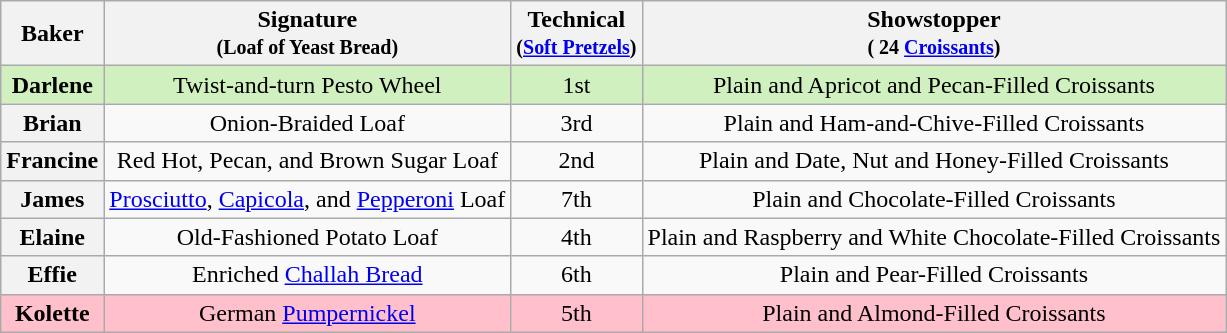<table class="wikitable sortable" style="text-align:center;">
<tr>
<th scope="col">Baker</th>
<th scope="col" class="unsortable">Signature<br><small>(Loaf of Yeast Bread)</small></th>
<th scope="col">Technical<br><small>(<a href='#'>Soft Pretzels</a>)</small></th>
<th scope="col" class="unsortable">Showstopper<br><small>( 24 <a href='#'>Croissants</a>)</small></th>
</tr>
<tr style="background:#d0f0c0;">
<th scope="row" style="background:#d0f0c0;">Darlene</th>
<td>Twist-and-turn Pesto Wheel</td>
<td>1st</td>
<td>Plain and Apricot and Pecan-Filled Croissants</td>
</tr>
<tr>
<th scope="row">Brian</th>
<td>Onion-Braided Loaf</td>
<td>3rd</td>
<td>Plain and Ham-and-Chive-Filled Croissants</td>
</tr>
<tr>
<th scope="row">Francine</th>
<td>Red Hot, Pecan, and Brown Sugar Loaf</td>
<td>2nd</td>
<td>Plain and Date, Nut and Honey-Filled Croissants</td>
</tr>
<tr>
<th scope="row">James</th>
<td><a href='#'>Prosciutto</a>, <a href='#'>Capicola</a>, and <a href='#'>Pepperoni</a> Loaf</td>
<td>7th</td>
<td>Plain and Chocolate-Filled Croissants</td>
</tr>
<tr>
<th scope="row">Elaine</th>
<td>Old-Fashioned Potato Loaf</td>
<td>4th</td>
<td>Plain and Raspberry and White Chocolate-Filled Croissants</td>
</tr>
<tr>
<th scope="row">Effie</th>
<td>Enriched <a href='#'>Challah Bread</a></td>
<td>6th</td>
<td>Plain and Pear-Filled Croissants</td>
</tr>
<tr style="background:Pink;">
<th scope="row" style="background:Pink;">Kolette</th>
<td>German <a href='#'>Pumpernickel</a></td>
<td>5th</td>
<td>Plain and Almond-Filled Croissants</td>
</tr>
</table>
